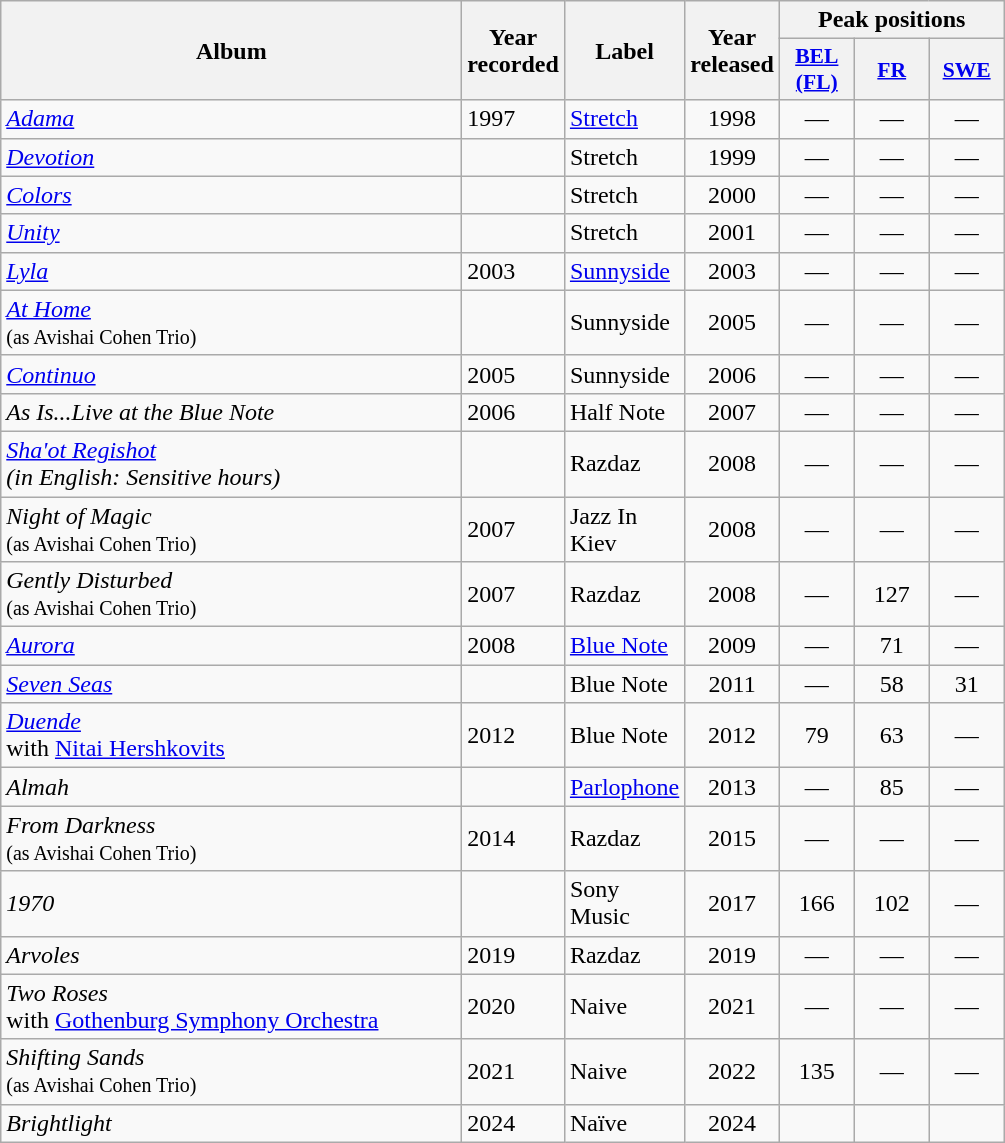<table class="wikitable">
<tr>
<th rowspan="2" style="text-align:center; width:300px;">Album</th>
<th rowspan="2" style="text-align:center; width:10px;">Year <br>recorded</th>
<th rowspan="2" style="text-align:center; width:15px;">Label</th>
<th rowspan="2" style="text-align:center; width:10px;">Year <br>released</th>
<th colspan="3" style="text-align:center; width:20px;">Peak positions</th>
</tr>
<tr>
<th scope="col" style="width:3em;font-size:90%;"><a href='#'>BEL<br>(FL)</a><br></th>
<th scope="col" style="width:3em;font-size:90%;"><a href='#'>FR</a><br></th>
<th scope="col" style="width:3em;font-size:90%;"><a href='#'>SWE</a><br></th>
</tr>
<tr>
<td><a href='#'><em>Adama</em></a></td>
<td>1997</td>
<td><a href='#'>Stretch</a></td>
<td style="text-align:center;">1998</td>
<td style="text-align:center;">—</td>
<td style="text-align:center;">—</td>
<td style="text-align:center;">—</td>
</tr>
<tr>
<td><a href='#'><em>Devotion</em></a></td>
<td></td>
<td>Stretch</td>
<td style="text-align:center;">1999</td>
<td style="text-align:center;">—</td>
<td style="text-align:center;">—</td>
<td style="text-align:center;">—</td>
</tr>
<tr>
<td><a href='#'><em>Colors</em></a></td>
<td></td>
<td>Stretch</td>
<td style="text-align:center;">2000</td>
<td style="text-align:center;">—</td>
<td style="text-align:center;">—</td>
<td style="text-align:center;">—</td>
</tr>
<tr>
<td><a href='#'><em>Unity</em></a></td>
<td></td>
<td>Stretch</td>
<td style="text-align:center;">2001</td>
<td style="text-align:center;">—</td>
<td style="text-align:center;">—</td>
<td style="text-align:center;">—</td>
</tr>
<tr>
<td><a href='#'><em>Lyla</em></a></td>
<td>2003</td>
<td><a href='#'>Sunnyside</a></td>
<td style="text-align:center;">2003</td>
<td style="text-align:center;">—</td>
<td style="text-align:center;">—</td>
<td style="text-align:center;">—</td>
</tr>
<tr>
<td><a href='#'><em>At Home</em></a><br><small>(as Avishai Cohen Trio)</small></td>
<td></td>
<td>Sunnyside</td>
<td style="text-align:center;">2005</td>
<td style="text-align:center;">—</td>
<td style="text-align:center;">—</td>
<td style="text-align:center;">—</td>
</tr>
<tr>
<td><a href='#'><em>Continuo</em></a></td>
<td>2005</td>
<td>Sunnyside</td>
<td style="text-align:center;">2006</td>
<td style="text-align:center;">—</td>
<td style="text-align:center;">—</td>
<td style="text-align:center;">—</td>
</tr>
<tr>
<td><em>As Is...Live at the Blue Note</em></td>
<td>2006</td>
<td>Half Note</td>
<td style="text-align:center;">2007</td>
<td style="text-align:center;">—</td>
<td style="text-align:center;">—</td>
<td style="text-align:center;">—</td>
</tr>
<tr>
<td><em><a href='#'>Sha'ot Regishot</a></em><br><em>(in English: Sensitive hours)</em></td>
<td></td>
<td>Razdaz</td>
<td style="text-align:center;">2008</td>
<td style="text-align:center;">—</td>
<td style="text-align:center;">—</td>
<td style="text-align:center;">—</td>
</tr>
<tr>
<td><em>Night of Magic</em><br><small>(as Avishai Cohen Trio)</small></td>
<td>2007</td>
<td>Jazz In Kiev</td>
<td style="text-align:center;">2008</td>
<td style="text-align:center;">—</td>
<td style="text-align:center;">—</td>
<td style="text-align:center;">—</td>
</tr>
<tr>
<td><em>Gently Disturbed</em><br><small>(as Avishai Cohen Trio)</small></td>
<td>2007</td>
<td>Razdaz</td>
<td style="text-align:center;">2008</td>
<td style="text-align:center;">—</td>
<td style="text-align:center;">127</td>
<td style="text-align:center;">—</td>
</tr>
<tr>
<td><em><a href='#'>Aurora</a></em></td>
<td>2008</td>
<td><a href='#'>Blue Note</a></td>
<td style="text-align:center;">2009</td>
<td style="text-align:center;">—</td>
<td style="text-align:center;">71</td>
<td style="text-align:center;">—</td>
</tr>
<tr>
<td><em><a href='#'>Seven Seas</a></em></td>
<td></td>
<td>Blue Note</td>
<td style="text-align:center;">2011</td>
<td style="text-align:center;">—</td>
<td style="text-align:center;">58</td>
<td style="text-align:center;">31</td>
</tr>
<tr>
<td><em><a href='#'>Duende</a></em><br>with <a href='#'>Nitai Hershkovits</a></td>
<td>2012</td>
<td>Blue Note</td>
<td style="text-align:center;">2012</td>
<td style="text-align:center;">79</td>
<td style="text-align:center;">63</td>
<td style="text-align:center;">—</td>
</tr>
<tr>
<td><em>Almah</em></td>
<td></td>
<td><a href='#'>Parlophone</a></td>
<td style="text-align:center;">2013</td>
<td style="text-align:center;">—</td>
<td style="text-align:center;">85</td>
<td style="text-align:center;">—</td>
</tr>
<tr>
<td><em>From Darkness</em><br><small>(as Avishai Cohen Trio)</small></td>
<td>2014</td>
<td>Razdaz</td>
<td style="text-align:center;">2015</td>
<td style="text-align:center;">—</td>
<td style="text-align:center;">—</td>
<td style="text-align:center;">—</td>
</tr>
<tr>
<td><em>1970</em></td>
<td></td>
<td>Sony Music</td>
<td style="text-align:center;">2017</td>
<td style="text-align:center;">166</td>
<td style="text-align:center;">102</td>
<td style="text-align:center;">—</td>
</tr>
<tr>
<td><em>Arvoles</em></td>
<td>2019</td>
<td>Razdaz</td>
<td style="text-align:center;">2019</td>
<td style="text-align:center;">—</td>
<td style="text-align:center;">—</td>
<td style="text-align:center;">—</td>
</tr>
<tr>
<td><em>Two Roses</em><br>with <a href='#'>Gothenburg Symphony Orchestra</a></td>
<td>2020</td>
<td>Naive</td>
<td style="text-align:center;">2021</td>
<td style="text-align:center;">—</td>
<td style="text-align:center;">—</td>
<td style="text-align:center;">—</td>
</tr>
<tr>
<td><em>Shifting Sands</em><br><small>(as Avishai Cohen Trio)</small></td>
<td>2021</td>
<td>Naive</td>
<td style="text-align:center;">2022</td>
<td style="text-align:center;">135</td>
<td style="text-align:center;">—</td>
<td style="text-align:center;">—</td>
</tr>
<tr>
<td><em>Brightlight</em></td>
<td>2024</td>
<td>Naïve</td>
<td style="text-align:center;">2024</td>
<td style="text-align:center;"></td>
<td style="text-align:center;"></td>
<td style="text-align:center;"></td>
</tr>
</table>
